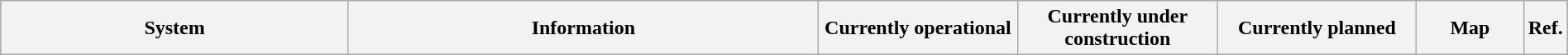<table class="wikitable" style="width:100%">
<tr>
<th style="width:23%">System</th>
<th style="width:31%" colspan=2>Information</th>
<th style="width:13%">Currently operational</th>
<th style="width:13%">Currently under construction</th>
<th style="width:13%">Currently planned</th>
<th style="width:18%">Map</th>
<th style="width:2%">Ref.<br>



</th>
</tr>
</table>
